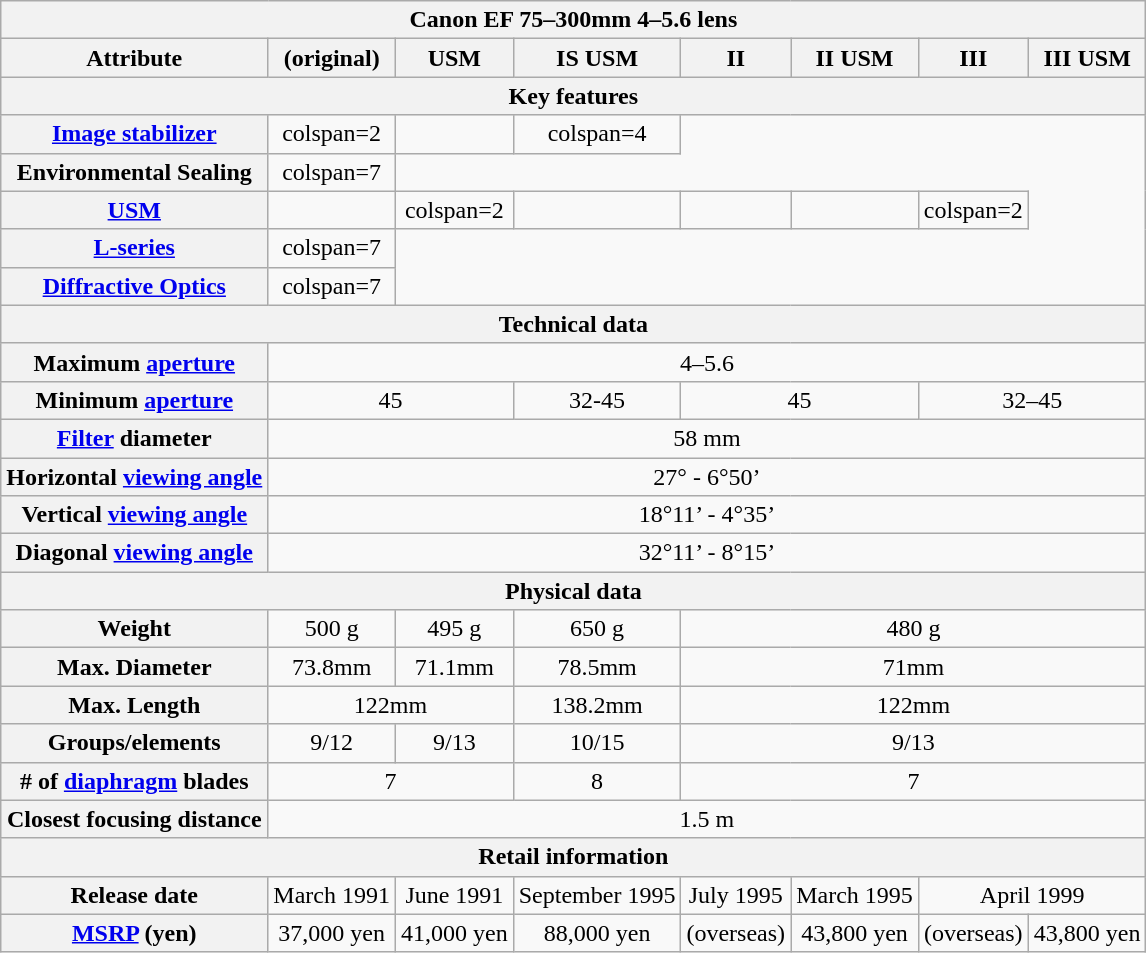<table class="wikitable" style="text-align:center">
<tr>
<th colspan=8>Canon EF 75–300mm 4–5.6 lens</th>
</tr>
<tr>
<th>Attribute</th>
<th>(original)</th>
<th>USM</th>
<th>IS USM</th>
<th>II</th>
<th>II USM</th>
<th>III</th>
<th>III USM</th>
</tr>
<tr>
<th colspan=8>Key features</th>
</tr>
<tr>
<th><a href='#'>Image stabilizer</a></th>
<td>colspan=2 </td>
<td></td>
<td>colspan=4 </td>
</tr>
<tr>
<th>Environmental Sealing</th>
<td>colspan=7 </td>
</tr>
<tr>
<th><a href='#'>USM</a></th>
<td></td>
<td>colspan=2 </td>
<td></td>
<td></td>
<td></td>
<td>colspan=2 </td>
</tr>
<tr>
<th><a href='#'>L-series</a></th>
<td>colspan=7 </td>
</tr>
<tr>
<th><a href='#'>Diffractive Optics</a></th>
<td>colspan=7 </td>
</tr>
<tr>
<th colspan=8>Technical data</th>
</tr>
<tr>
<th>Maximum <a href='#'>aperture</a></th>
<td colspan=7>4–5.6</td>
</tr>
<tr>
<th>Minimum <a href='#'>aperture</a></th>
<td colspan=2>45</td>
<td>32-45</td>
<td colspan=2>45</td>
<td colspan=2>32–45</td>
</tr>
<tr>
<th><a href='#'>Filter</a> diameter</th>
<td colspan=7>58 mm</td>
</tr>
<tr>
<th>Horizontal <a href='#'>viewing angle</a></th>
<td colspan=7>27° - 6°50’</td>
</tr>
<tr>
<th>Vertical <a href='#'>viewing angle</a></th>
<td colspan=7>18°11’ - 4°35’</td>
</tr>
<tr>
<th>Diagonal <a href='#'>viewing angle</a></th>
<td colspan=7>32°11’ - 8°15’</td>
</tr>
<tr>
<th colspan=8>Physical data</th>
</tr>
<tr>
<th>Weight</th>
<td>500 g</td>
<td>495 g</td>
<td>650 g</td>
<td colspan=4>480 g</td>
</tr>
<tr>
<th>Max. Diameter</th>
<td>73.8mm</td>
<td>71.1mm</td>
<td>78.5mm</td>
<td colspan=4>71mm</td>
</tr>
<tr>
<th>Max. Length</th>
<td colspan=2>122mm</td>
<td>138.2mm</td>
<td colspan=4>122mm</td>
</tr>
<tr>
<th>Groups/elements</th>
<td>9/12</td>
<td>9/13</td>
<td>10/15</td>
<td colspan=4>9/13</td>
</tr>
<tr>
<th># of <a href='#'>diaphragm</a> blades</th>
<td colspan=2>7</td>
<td>8</td>
<td colspan=4>7</td>
</tr>
<tr>
<th>Closest focusing distance</th>
<td colspan=7>1.5 m</td>
</tr>
<tr>
<th colspan=8>Retail information</th>
</tr>
<tr>
<th>Release date</th>
<td>March 1991</td>
<td>June 1991</td>
<td>September 1995</td>
<td>July 1995</td>
<td>March 1995</td>
<td colspan=2>April 1999</td>
</tr>
<tr>
<th><a href='#'>MSRP</a> (yen)</th>
<td>37,000 yen</td>
<td>41,000 yen</td>
<td>88,000 yen</td>
<td>(overseas)</td>
<td>43,800 yen</td>
<td>(overseas)</td>
<td>43,800 yen</td>
</tr>
</table>
